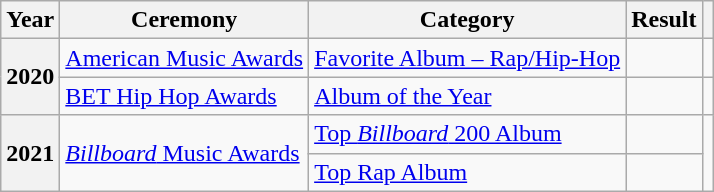<table class="wikitable sortable plainrowheaders" style="border:none; margin:0;">
<tr>
<th scope="col">Year</th>
<th scope="col">Ceremony</th>
<th scope="col">Category</th>
<th scope="col">Result</th>
<th scope="col" class="unsortable"></th>
</tr>
<tr>
<th scope="row" rowspan="2">2020</th>
<td><a href='#'>American Music Awards</a></td>
<td><a href='#'>Favorite Album – Rap/Hip-Hop</a></td>
<td></td>
<td></td>
</tr>
<tr>
<td><a href='#'>BET Hip Hop Awards</a></td>
<td><a href='#'>Album of the Year</a></td>
<td></td>
<td></td>
</tr>
<tr>
<th scope="row" rowspan="2">2021</th>
<td rowspan="2"><a href='#'><em>Billboard</em> Music Awards</a></td>
<td><a href='#'>Top <em>Billboard</em> 200 Album</a></td>
<td></td>
<td rowspan="2"></td>
</tr>
<tr>
<td><a href='#'>Top Rap Album</a></td>
<td></td>
</tr>
</table>
